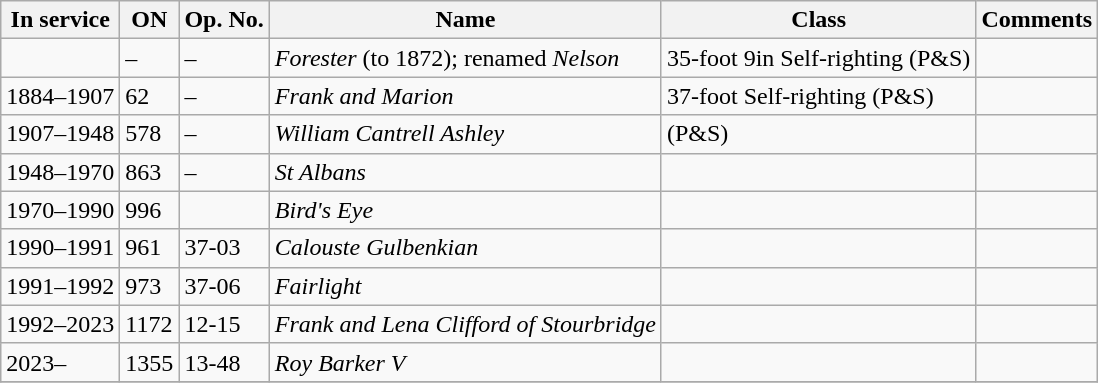<table class="wikitable">
<tr>
<th>In service</th>
<th>ON</th>
<th>Op. No.</th>
<th>Name</th>
<th>Class</th>
<th>Comments</th>
</tr>
<tr>
<td></td>
<td>–</td>
<td>–</td>
<td><em>Forester</em> (to 1872); renamed <em>Nelson</em></td>
<td>35-foot 9in Self-righting (P&S)</td>
<td></td>
</tr>
<tr>
<td>1884–1907</td>
<td>62</td>
<td>–</td>
<td><em>Frank and Marion</em></td>
<td>37-foot Self-righting (P&S)</td>
<td></td>
</tr>
<tr>
<td>1907–1948</td>
<td>578</td>
<td>–</td>
<td><em>William Cantrell Ashley</em></td>
<td> (P&S)</td>
<td></td>
</tr>
<tr>
<td>1948–1970</td>
<td>863</td>
<td>–</td>
<td><em>St Albans</em></td>
<td></td>
<td></td>
</tr>
<tr>
<td>1970–1990</td>
<td>996</td>
<td></td>
<td><em>Bird's Eye</em></td>
<td></td>
<td></td>
</tr>
<tr>
<td>1990–1991</td>
<td>961</td>
<td>37-03</td>
<td><em>Calouste Gulbenkian</em></td>
<td></td>
<td></td>
</tr>
<tr>
<td>1991–1992</td>
<td>973</td>
<td>37-06</td>
<td><em>Fairlight</em></td>
<td></td>
<td></td>
</tr>
<tr>
<td>1992–2023</td>
<td>1172</td>
<td>12-15</td>
<td><em>Frank and Lena Clifford of Stourbridge</em></td>
<td></td>
<td></td>
</tr>
<tr>
<td>2023–</td>
<td>1355</td>
<td>13-48</td>
<td><em>Roy Barker V</em></td>
<td></td>
<td></td>
</tr>
<tr>
</tr>
</table>
